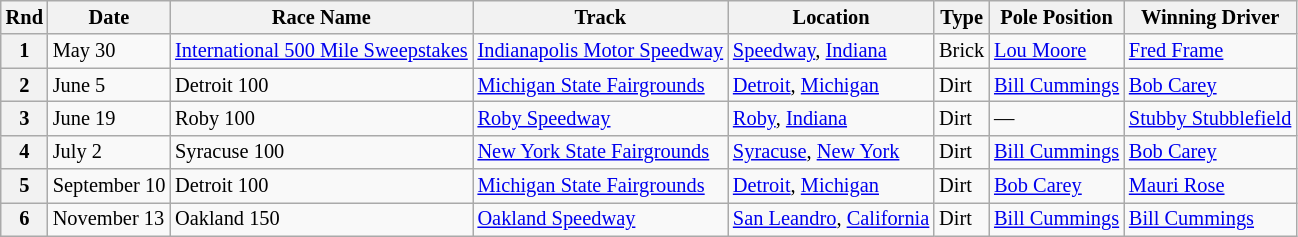<table class="wikitable" style="font-size:85%">
<tr>
<th>Rnd</th>
<th>Date</th>
<th>Race Name</th>
<th>Track</th>
<th>Location</th>
<th>Type</th>
<th>Pole Position</th>
<th>Winning Driver</th>
</tr>
<tr>
<th>1</th>
<td>May 30</td>
<td> <a href='#'>International 500 Mile Sweepstakes</a></td>
<td><a href='#'>Indianapolis Motor Speedway</a></td>
<td><a href='#'>Speedway</a>, <a href='#'>Indiana</a></td>
<td>Brick</td>
<td> <a href='#'>Lou Moore</a></td>
<td> <a href='#'>Fred Frame</a></td>
</tr>
<tr>
<th>2</th>
<td>June 5</td>
<td> Detroit 100</td>
<td><a href='#'>Michigan State Fairgrounds</a></td>
<td><a href='#'>Detroit</a>, <a href='#'>Michigan</a></td>
<td>Dirt</td>
<td> <a href='#'>Bill Cummings</a></td>
<td> <a href='#'>Bob Carey</a></td>
</tr>
<tr>
<th>3</th>
<td>June 19</td>
<td> Roby 100</td>
<td><a href='#'>Roby Speedway</a></td>
<td><a href='#'>Roby</a>, <a href='#'>Indiana</a></td>
<td>Dirt</td>
<td>—</td>
<td> <a href='#'>Stubby Stubblefield</a></td>
</tr>
<tr>
<th>4</th>
<td>July 2</td>
<td> Syracuse 100</td>
<td><a href='#'>New York State Fairgrounds</a></td>
<td><a href='#'>Syracuse</a>, <a href='#'>New York</a></td>
<td>Dirt</td>
<td> <a href='#'>Bill Cummings</a></td>
<td> <a href='#'>Bob Carey</a></td>
</tr>
<tr>
<th>5</th>
<td>September 10</td>
<td> Detroit 100</td>
<td><a href='#'>Michigan State Fairgrounds</a></td>
<td><a href='#'>Detroit</a>, <a href='#'>Michigan</a></td>
<td>Dirt</td>
<td> <a href='#'>Bob Carey</a></td>
<td> <a href='#'>Mauri Rose</a></td>
</tr>
<tr>
<th>6</th>
<td>November 13</td>
<td> Oakland 150</td>
<td><a href='#'>Oakland Speedway</a></td>
<td><a href='#'>San Leandro</a>, <a href='#'>California</a></td>
<td>Dirt</td>
<td> <a href='#'>Bill Cummings</a></td>
<td> <a href='#'>Bill Cummings</a></td>
</tr>
</table>
